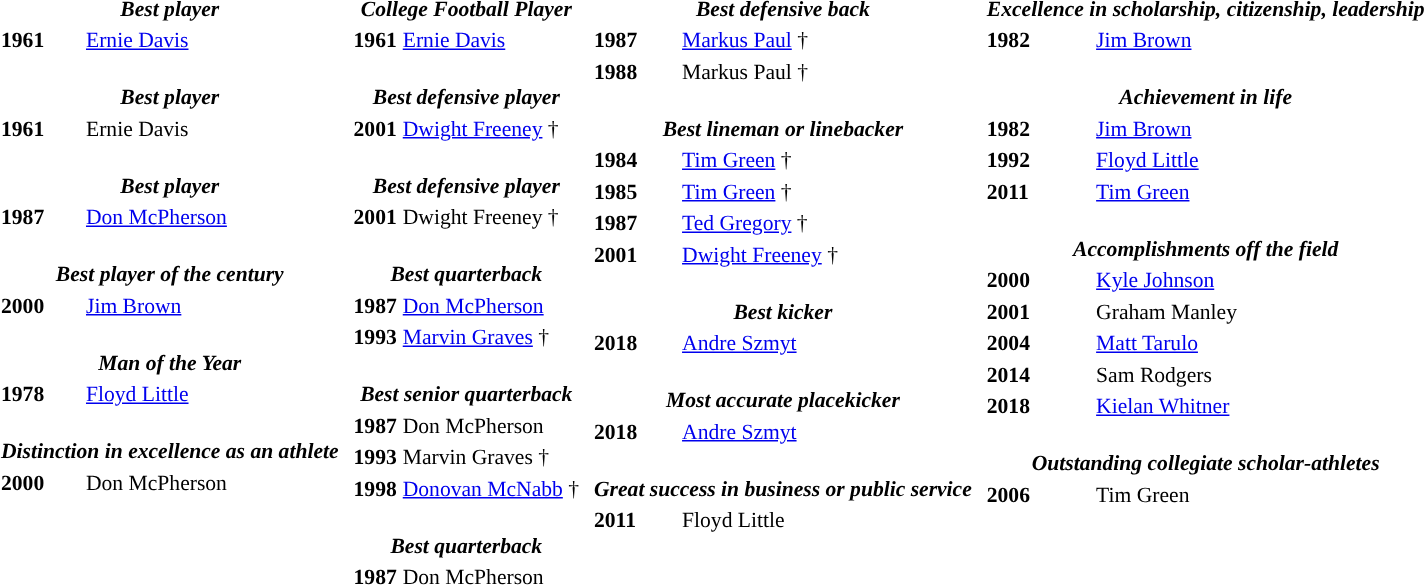<table style="font-size:.9em;">
<tr>
<td valign="top"><br><table>
<tr>
<th colspan="2"><a href='#'></a><br><span><em>Best player</em></span></th>
</tr>
<tr>
<td><strong>1961</strong></td>
<td><a href='#'>Ernie Davis</a></td>
</tr>
<tr>
<th colspan="2"><a href='#'></a><br><span><em>Best player</em></span></th>
</tr>
<tr>
<td><strong>1961</strong></td>
<td>Ernie Davis</td>
</tr>
<tr>
<th colspan="2"><a href='#'></a><br><span><em>Best player</em></span></th>
</tr>
<tr>
<td><strong>1987</strong></td>
<td><a href='#'>Don McPherson</a></td>
</tr>
<tr>
<th colspan="2"><a href='#'></a><br><span><em>Best player of the century</em></span></th>
</tr>
<tr>
<td><strong>2000</strong></td>
<td><a href='#'>Jim Brown</a></td>
</tr>
<tr>
<th colspan="2"><a href='#'></a><br><span><em>Man of the Year</em></span></th>
</tr>
<tr>
<td><strong>1978</strong></td>
<td><a href='#'>Floyd Little</a></td>
</tr>
<tr>
<th colspan="2"><a href='#'></a><br><span><em>Distinction in excellence as an athlete</em></span></th>
</tr>
<tr>
<td><strong>2000</strong></td>
<td>Don McPherson</td>
</tr>
</table>
</td>
<td valign="top"><br><table>
<tr>
<th colspan="2"><a href='#'></a><br><span><em>College Football Player</em></span></th>
</tr>
<tr>
<td><strong>1961</strong></td>
<td><a href='#'>Ernie Davis</a></td>
</tr>
<tr>
<th colspan="2"><a href='#'></a><br><span><em>Best defensive player</em></span></th>
</tr>
<tr>
<td><strong>2001</strong></td>
<td><a href='#'>Dwight Freeney</a> †</td>
</tr>
<tr>
<th colspan="2"><a href='#'></a><br><span><em>Best defensive player</em></span></th>
</tr>
<tr>
<td><strong>2001</strong></td>
<td>Dwight Freeney †</td>
</tr>
<tr>
<th colspan="2"><a href='#'></a><br><span><em>Best quarterback</em></span></th>
</tr>
<tr>
<td><strong>1987</strong></td>
<td><a href='#'>Don McPherson</a></td>
</tr>
<tr>
<td><strong>1993</strong></td>
<td><a href='#'>Marvin Graves</a> †</td>
</tr>
<tr>
<th colspan="2"><a href='#'></a><br><span><em>Best senior quarterback</em></span></th>
</tr>
<tr>
<td><strong>1987</strong></td>
<td>Don McPherson</td>
</tr>
<tr>
<td><strong>1993</strong></td>
<td>Marvin Graves †</td>
</tr>
<tr>
<td><strong>1998</strong></td>
<td><a href='#'>Donovan McNabb</a> †</td>
</tr>
<tr>
<th colspan="2"><a href='#'></a><br><span><em>Best quarterback</em></span></th>
</tr>
<tr>
<td><strong>1987</strong></td>
<td>Don McPherson</td>
</tr>
</table>
</td>
<td valign="top"><br><table>
<tr>
<th colspan="2"><a href='#'></a><br><span><em>Best defensive back</em></span></th>
</tr>
<tr>
<td><strong>1987</strong></td>
<td><a href='#'>Markus Paul</a> †</td>
</tr>
<tr>
<td><strong>1988</strong></td>
<td>Markus Paul †</td>
</tr>
<tr>
<th colspan="2"><a href='#'></a><br><span><em>Best lineman or linebacker</em></span></th>
</tr>
<tr>
<td><strong>1984</strong></td>
<td><a href='#'>Tim Green</a> †</td>
</tr>
<tr>
<td><strong>1985</strong></td>
<td><a href='#'>Tim Green</a> †</td>
</tr>
<tr>
<td><strong>1987</strong></td>
<td><a href='#'>Ted Gregory</a> †</td>
</tr>
<tr>
<td><strong>2001</strong></td>
<td><a href='#'>Dwight Freeney</a> †</td>
</tr>
<tr>
<th colspan="2"><a href='#'></a><br><span><em>Best kicker</em></span></th>
</tr>
<tr>
<td><strong>2018</strong></td>
<td><a href='#'>Andre Szmyt</a></td>
</tr>
<tr>
<th colspan="2"><a href='#'></a><br><span><em>Most accurate placekicker</em></span></th>
</tr>
<tr>
<td><strong>2018</strong></td>
<td><a href='#'>Andre Szmyt</a></td>
</tr>
<tr>
<th colspan="2"><a href='#'></a><br><span><em>Great success in business or public service</em></span></th>
</tr>
<tr>
<td><strong>2011</strong></td>
<td>Floyd Little</td>
</tr>
</table>
</td>
<td valign="top"><br><table>
<tr>
<th colspan="2"><a href='#'></a><br><span><em>Excellence in scholarship, citizenship, leadership</em></span></th>
</tr>
<tr>
<td><strong>1982</strong></td>
<td><a href='#'>Jim Brown</a></td>
</tr>
<tr>
<th colspan="2"><a href='#'></a><br><span><em>Achievement in life</em></span></th>
</tr>
<tr>
<td><strong>1982</strong></td>
<td><a href='#'>Jim Brown</a></td>
</tr>
<tr>
<td><strong>1992</strong></td>
<td><a href='#'>Floyd Little</a></td>
</tr>
<tr>
<td><strong>2011</strong></td>
<td><a href='#'>Tim Green</a></td>
</tr>
<tr>
<th colspan="2"><a href='#'></a><br><span><em>Accomplishments off the field</em></span></th>
</tr>
<tr>
<td><strong>2000</strong></td>
<td><a href='#'>Kyle Johnson</a></td>
</tr>
<tr>
<td><strong>2001</strong></td>
<td>Graham Manley</td>
</tr>
<tr>
<td><strong>2004</strong></td>
<td><a href='#'>Matt Tarulo</a></td>
</tr>
<tr>
<td><strong>2014</strong></td>
<td>Sam Rodgers</td>
</tr>
<tr>
<td><strong>2018</strong></td>
<td><a href='#'>Kielan Whitner</a></td>
</tr>
<tr>
<th colspan="2"><a href='#'></a><br><span><em>Outstanding collegiate scholar-athletes</em></span></th>
</tr>
<tr>
<td><strong>2006</strong></td>
<td>Tim Green</td>
</tr>
</table>
</td>
</tr>
</table>
